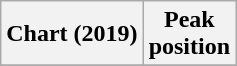<table class="wikitable sortable plainrowheaders" style="text-align:center">
<tr>
<th>Chart (2019)</th>
<th>Peak<br>position</th>
</tr>
<tr>
</tr>
</table>
